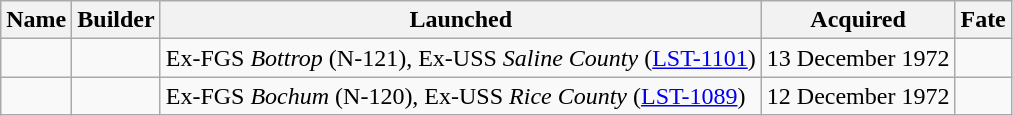<table class="wikitable">
<tr>
<th>Name</th>
<th>Builder</th>
<th>Launched</th>
<th>Acquired</th>
<th>Fate</th>
</tr>
<tr>
<td></td>
<td></td>
<td>Ex-FGS <em>Bottrop</em> (N-121), Ex-USS <em>Saline County</em> (<a href='#'>LST-1101</a>)</td>
<td>13 December 1972</td>
<td></td>
</tr>
<tr>
<td></td>
<td></td>
<td>Ex-FGS <em>Bochum</em> (N-120), Ex-USS <em>Rice County</em> (<a href='#'>LST-1089</a>)</td>
<td>12 December 1972</td>
<td></td>
</tr>
</table>
